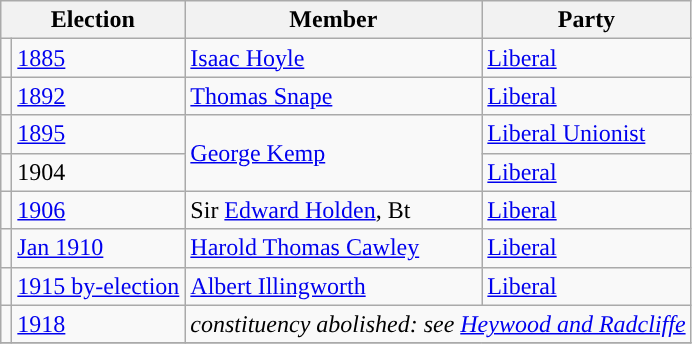<table class="wikitable">
<tr>
<th colspan="2">Election</th>
<th>Member</th>
<th>Party</th>
</tr>
<tr>
<td style="color:inherit;background-color: "></td>
<td><a href='#'>1885</a></td>
<td><a href='#'>Isaac Hoyle</a></td>
<td><a href='#'>Liberal</a></td>
</tr>
<tr>
<td style="color:inherit;background-color: "></td>
<td><a href='#'>1892</a></td>
<td><a href='#'>Thomas Snape</a></td>
<td><a href='#'>Liberal</a></td>
</tr>
<tr>
<td style="color:inherit;background-color: "></td>
<td><a href='#'>1895</a></td>
<td rowspan="2"><a href='#'>George Kemp</a></td>
<td><a href='#'>Liberal Unionist</a></td>
</tr>
<tr>
<td style="color:inherit;background-color: "></td>
<td>1904</td>
<td><a href='#'>Liberal</a></td>
</tr>
<tr>
<td style="color:inherit;background-color: "></td>
<td><a href='#'>1906</a></td>
<td>Sir <a href='#'>Edward Holden</a>, Bt</td>
<td><a href='#'>Liberal</a></td>
</tr>
<tr>
<td style="color:inherit;background-color: "></td>
<td><a href='#'>Jan 1910</a></td>
<td><a href='#'>Harold Thomas Cawley</a></td>
<td><a href='#'>Liberal</a></td>
</tr>
<tr>
<td style="color:inherit;background-color: "></td>
<td><a href='#'>1915 by-election</a></td>
<td><a href='#'>Albert Illingworth</a></td>
<td><a href='#'>Liberal</a></td>
</tr>
<tr>
<td></td>
<td><a href='#'>1918</a></td>
<td colspan="2"><em>constituency abolished: see <a href='#'>Heywood and Radcliffe</a></em></td>
</tr>
<tr>
</tr>
</table>
